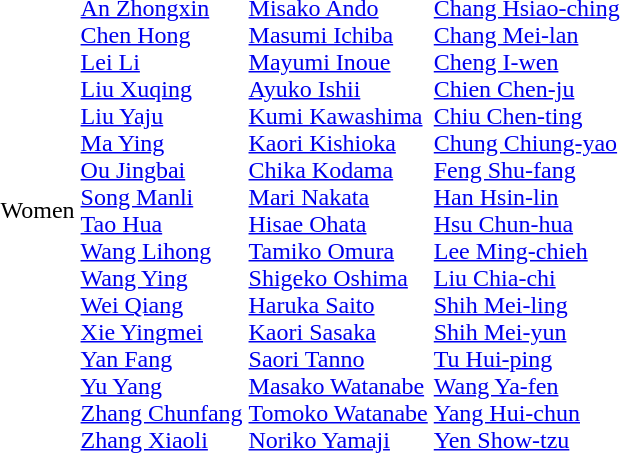<table>
<tr>
<td>Women<br></td>
<td><br><a href='#'>An Zhongxin</a><br><a href='#'>Chen Hong</a><br><a href='#'>Lei Li</a><br><a href='#'>Liu Xuqing</a><br><a href='#'>Liu Yaju</a><br><a href='#'>Ma Ying</a><br><a href='#'>Ou Jingbai</a><br><a href='#'>Song Manli</a><br><a href='#'>Tao Hua</a><br><a href='#'>Wang Lihong</a><br><a href='#'>Wang Ying</a><br><a href='#'>Wei Qiang</a><br><a href='#'>Xie Yingmei</a><br><a href='#'>Yan Fang</a><br><a href='#'>Yu Yang</a><br><a href='#'>Zhang Chunfang</a><br><a href='#'>Zhang Xiaoli</a></td>
<td><br><a href='#'>Misako Ando</a><br><a href='#'>Masumi Ichiba</a><br><a href='#'>Mayumi Inoue</a><br><a href='#'>Ayuko Ishii</a><br><a href='#'>Kumi Kawashima</a><br><a href='#'>Kaori Kishioka</a><br><a href='#'>Chika Kodama</a><br><a href='#'>Mari Nakata</a><br><a href='#'>Hisae Ohata</a><br><a href='#'>Tamiko Omura</a><br><a href='#'>Shigeko Oshima</a><br><a href='#'>Haruka Saito</a><br><a href='#'>Kaori Sasaka</a><br><a href='#'>Saori Tanno</a><br><a href='#'>Masako Watanabe</a><br><a href='#'>Tomoko Watanabe</a><br><a href='#'>Noriko Yamaji</a></td>
<td><br><a href='#'>Chang Hsiao-ching</a><br><a href='#'>Chang Mei-lan</a><br><a href='#'>Cheng I-wen</a><br><a href='#'>Chien Chen-ju</a><br><a href='#'>Chiu Chen-ting</a><br><a href='#'>Chung Chiung-yao</a><br><a href='#'>Feng Shu-fang</a><br><a href='#'>Han Hsin-lin</a><br><a href='#'>Hsu Chun-hua</a><br><a href='#'>Lee Ming-chieh</a><br><a href='#'>Liu Chia-chi</a><br><a href='#'>Shih Mei-ling</a><br><a href='#'>Shih Mei-yun</a><br><a href='#'>Tu Hui-ping</a><br><a href='#'>Wang Ya-fen</a><br><a href='#'>Yang Hui-chun</a><br><a href='#'>Yen Show-tzu</a></td>
</tr>
</table>
